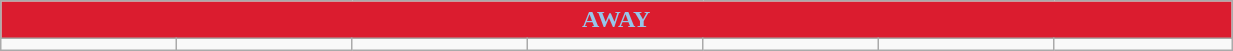<table class="wikitable collapsible collapsed" style="width:65%">
<tr>
<th colspan=11 ! style="color:#96C6EA; background:#db1c2f">AWAY</th>
</tr>
<tr>
<td></td>
<td></td>
<td></td>
<td></td>
<td></td>
<td></td>
<td></td>
</tr>
</table>
